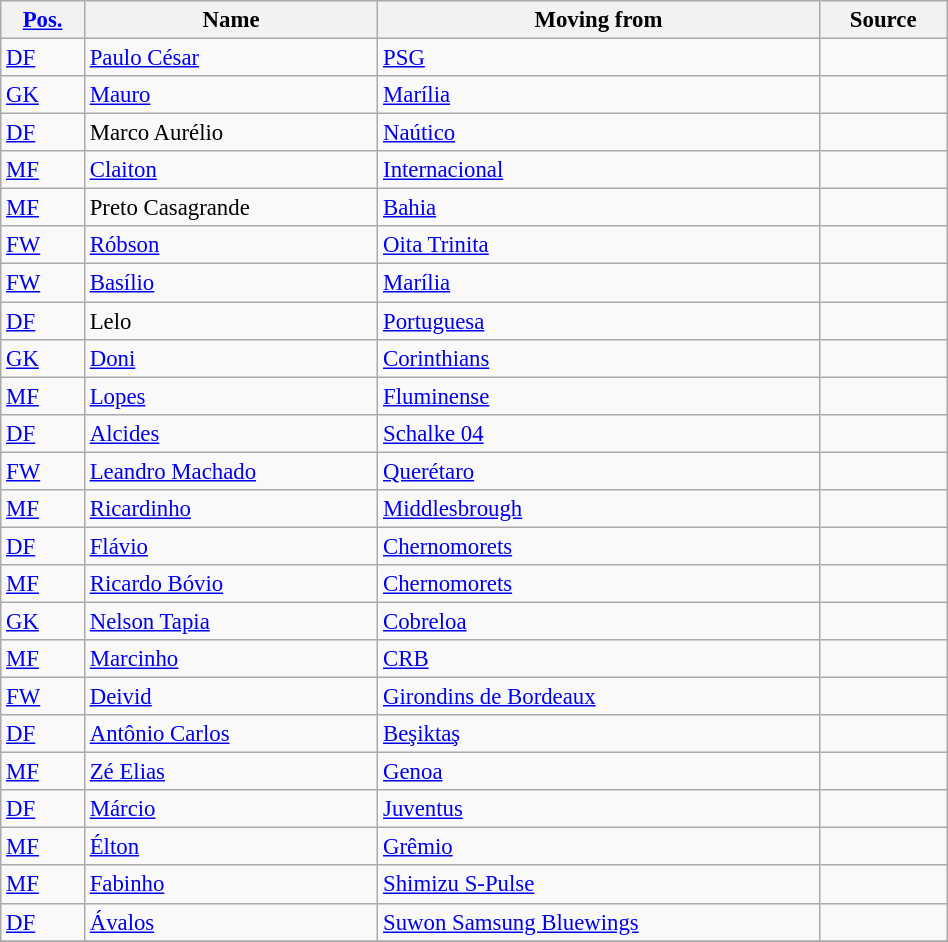<table class="wikitable sortable" style="width:50%; text-align:center; font-size:95%; text-align:left;">
<tr>
<th><a href='#'>Pos.</a></th>
<th>Name</th>
<th>Moving from</th>
<th>Source</th>
</tr>
<tr>
<td><a href='#'>DF</a></td>
<td style="text-align:left;"> <a href='#'>Paulo César</a></td>
<td style="text-align:left;"> <a href='#'>PSG</a></td>
<td></td>
</tr>
<tr>
<td><a href='#'>GK</a></td>
<td style="text-align:left;"> <a href='#'>Mauro</a></td>
<td style="text-align:left;"> <a href='#'>Marília</a></td>
<td></td>
</tr>
<tr>
<td><a href='#'>DF</a></td>
<td style="text-align:left;"> Marco Aurélio</td>
<td style="text-align:left;"> <a href='#'>Naútico</a></td>
<td></td>
</tr>
<tr>
<td><a href='#'>MF</a></td>
<td style="text-align:left;"> <a href='#'>Claiton</a></td>
<td style="text-align:left;"> <a href='#'>Internacional</a></td>
<td></td>
</tr>
<tr>
<td><a href='#'>MF</a></td>
<td style="text-align:left;"> Preto Casagrande</td>
<td style="text-align:left;"> <a href='#'>Bahia</a></td>
<td></td>
</tr>
<tr>
<td><a href='#'>FW</a></td>
<td style="text-align:left;"> <a href='#'>Róbson</a></td>
<td style="text-align:left;"> <a href='#'>Oita Trinita</a></td>
<td></td>
</tr>
<tr>
<td><a href='#'>FW</a></td>
<td style="text-align:left;"> <a href='#'>Basílio</a></td>
<td style="text-align:left;"> <a href='#'>Marília</a></td>
<td></td>
</tr>
<tr>
<td><a href='#'>DF</a></td>
<td style="text-align:left;"> Lelo</td>
<td style="text-align:left;"> <a href='#'>Portuguesa</a></td>
<td></td>
</tr>
<tr>
<td><a href='#'>GK</a></td>
<td style="text-align:left;"> <a href='#'>Doni</a></td>
<td style="text-align:left;"> <a href='#'>Corinthians</a></td>
<td></td>
</tr>
<tr>
<td><a href='#'>MF</a></td>
<td style="text-align:left;"> <a href='#'>Lopes</a></td>
<td style="text-align:left;"> <a href='#'>Fluminense</a></td>
<td></td>
</tr>
<tr>
<td><a href='#'>DF</a></td>
<td style="text-align:left;"> <a href='#'>Alcides</a></td>
<td style="text-align:left;"> <a href='#'>Schalke 04</a></td>
<td></td>
</tr>
<tr>
<td><a href='#'>FW</a></td>
<td style="text-align:left;"> <a href='#'>Leandro Machado</a></td>
<td style="text-align:left;"> <a href='#'>Querétaro</a></td>
<td></td>
</tr>
<tr>
<td><a href='#'>MF</a></td>
<td style="text-align:left;"> <a href='#'>Ricardinho</a></td>
<td style="text-align:left;"> <a href='#'>Middlesbrough</a></td>
<td></td>
</tr>
<tr>
<td><a href='#'>DF</a></td>
<td style="text-align:left;"> <a href='#'>Flávio</a></td>
<td style="text-align:left;"> <a href='#'>Chernomorets</a></td>
<td></td>
</tr>
<tr>
<td><a href='#'>MF</a></td>
<td style="text-align:left;"> <a href='#'>Ricardo Bóvio</a></td>
<td style="text-align:left;"> <a href='#'>Chernomorets</a></td>
<td></td>
</tr>
<tr>
<td><a href='#'>GK</a></td>
<td style="text-align:left;"> <a href='#'>Nelson Tapia</a></td>
<td style="text-align:left;"> <a href='#'>Cobreloa</a></td>
<td></td>
</tr>
<tr>
<td><a href='#'>MF</a></td>
<td style="text-align:left;"> <a href='#'>Marcinho</a></td>
<td style="text-align:left;"> <a href='#'>CRB</a></td>
<td></td>
</tr>
<tr>
<td><a href='#'>FW</a></td>
<td style="text-align:left;"> <a href='#'>Deivid</a></td>
<td style="text-align:left;"> <a href='#'>Girondins de Bordeaux</a></td>
<td></td>
</tr>
<tr>
<td><a href='#'>DF</a></td>
<td style="text-align:left;"> <a href='#'>Antônio Carlos</a></td>
<td style="text-align:left;"> <a href='#'>Beşiktaş</a></td>
<td></td>
</tr>
<tr>
<td><a href='#'>MF</a></td>
<td style="text-align:left;"> <a href='#'>Zé Elias</a></td>
<td style="text-align:left;"> <a href='#'>Genoa</a></td>
<td></td>
</tr>
<tr>
<td><a href='#'>DF</a></td>
<td style="text-align:left;"> <a href='#'>Márcio</a></td>
<td style="text-align:left;"> <a href='#'>Juventus</a></td>
<td></td>
</tr>
<tr>
<td><a href='#'>MF</a></td>
<td style="text-align:left;"> <a href='#'>Élton</a></td>
<td style="text-align:left;"> <a href='#'>Grêmio</a></td>
<td></td>
</tr>
<tr>
<td><a href='#'>MF</a></td>
<td style="text-align:left;"> <a href='#'>Fabinho</a></td>
<td style="text-align:left;"> <a href='#'>Shimizu S-Pulse</a></td>
<td></td>
</tr>
<tr>
<td><a href='#'>DF</a></td>
<td style="text-align:left;"> <a href='#'>Ávalos</a></td>
<td style="text-align:left;"> <a href='#'>Suwon Samsung Bluewings</a></td>
<td></td>
</tr>
<tr>
</tr>
</table>
